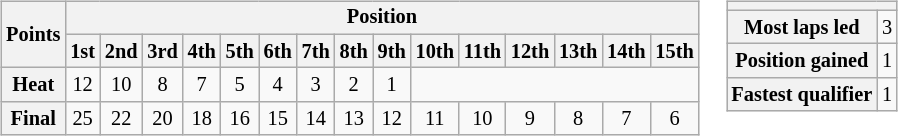<table>
<tr>
<td><br><table class="wikitable" style="font-size:85%; text-align:center">
<tr>
<th rowspan=2>Points</th>
<th colspan=28>Position</th>
</tr>
<tr>
<th>1st</th>
<th>2nd</th>
<th>3rd</th>
<th>4th</th>
<th>5th</th>
<th>6th</th>
<th>7th</th>
<th>8th</th>
<th>9th</th>
<th>10th</th>
<th>11th</th>
<th>12th</th>
<th>13th</th>
<th>14th</th>
<th>15th</th>
</tr>
<tr>
<th>Heat</th>
<td>12</td>
<td>10</td>
<td>8</td>
<td>7</td>
<td>5</td>
<td>4</td>
<td>3</td>
<td>2</td>
<td>1</td>
<td colspan=7></td>
</tr>
<tr>
<th>Final</th>
<td>25</td>
<td>22</td>
<td>20</td>
<td>18</td>
<td>16</td>
<td>15</td>
<td>14</td>
<td>13</td>
<td>12</td>
<td>11</td>
<td>10</td>
<td>9</td>
<td>8</td>
<td>7</td>
<td>6</td>
</tr>
</table>
</td>
<td style="vertical-align:top;"><br><table style="margin-right:0; font-size:85%; text-align:center;" class="wikitable">
<tr>
<th colspan=2></th>
</tr>
<tr>
<th>Most laps led</th>
<td>3</td>
</tr>
<tr>
<th>Position gained</th>
<td>1</td>
</tr>
<tr>
<th>Fastest qualifier</th>
<td>1</td>
</tr>
</table>
</td>
</tr>
</table>
